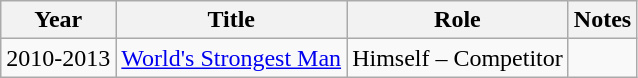<table class="wikitable sortable">
<tr>
<th>Year</th>
<th>Title</th>
<th>Role</th>
<th>Notes</th>
</tr>
<tr>
<td>2010-2013</td>
<td><a href='#'>World's Strongest Man</a></td>
<td>Himself – Competitor</td>
<td></td>
</tr>
</table>
